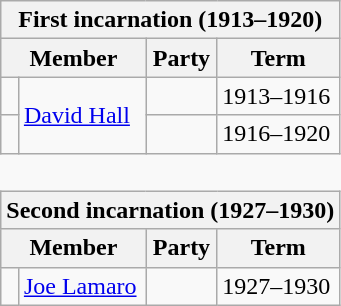<table class="wikitable" style='border-style: none none none none;'>
<tr>
<th colspan="4">First incarnation (1913–1920)</th>
</tr>
<tr>
<th colspan="2">Member</th>
<th>Party</th>
<th>Term</th>
</tr>
<tr style="background: #f9f9f9">
<td> </td>
<td rowspan="2"><a href='#'>David Hall</a></td>
<td></td>
<td>1913–1916</td>
</tr>
<tr style="background: #f9f9f9">
<td> </td>
<td></td>
<td>1916–1920</td>
</tr>
<tr style="background: #f9f9f9">
<td colspan="4" style='border-style: none none none none;'> </td>
</tr>
<tr>
<th colspan="4">Second incarnation (1927–1930)</th>
</tr>
<tr>
<th colspan="2">Member</th>
<th>Party</th>
<th>Term</th>
</tr>
<tr style="background: #f9f9f9">
<td> </td>
<td><a href='#'>Joe Lamaro</a></td>
<td></td>
<td>1927–1930</td>
</tr>
</table>
